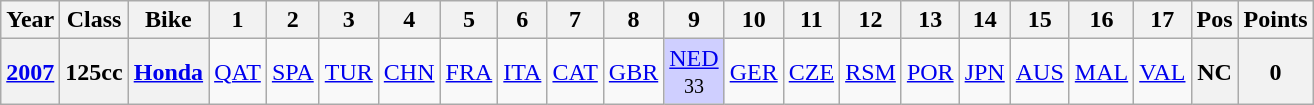<table class="wikitable" style="text-align:center">
<tr>
<th>Year</th>
<th>Class</th>
<th>Bike</th>
<th>1</th>
<th>2</th>
<th>3</th>
<th>4</th>
<th>5</th>
<th>6</th>
<th>7</th>
<th>8</th>
<th>9</th>
<th>10</th>
<th>11</th>
<th>12</th>
<th>13</th>
<th>14</th>
<th>15</th>
<th>16</th>
<th>17</th>
<th>Pos</th>
<th>Points</th>
</tr>
<tr>
<th align="left"><a href='#'>2007</a></th>
<th align="left">125cc</th>
<th align="left"><a href='#'>Honda</a></th>
<td><a href='#'>QAT</a></td>
<td><a href='#'>SPA</a></td>
<td><a href='#'>TUR</a></td>
<td><a href='#'>CHN</a></td>
<td><a href='#'>FRA</a></td>
<td><a href='#'>ITA</a></td>
<td><a href='#'>CAT</a></td>
<td><a href='#'>GBR</a></td>
<td style="background:#cfcfff;"><a href='#'>NED</a><br><small>33</small></td>
<td><a href='#'>GER</a></td>
<td><a href='#'>CZE</a></td>
<td><a href='#'>RSM</a></td>
<td><a href='#'>POR</a></td>
<td><a href='#'>JPN</a></td>
<td><a href='#'>AUS</a></td>
<td><a href='#'>MAL</a></td>
<td><a href='#'>VAL</a></td>
<th>NC</th>
<th>0</th>
</tr>
</table>
